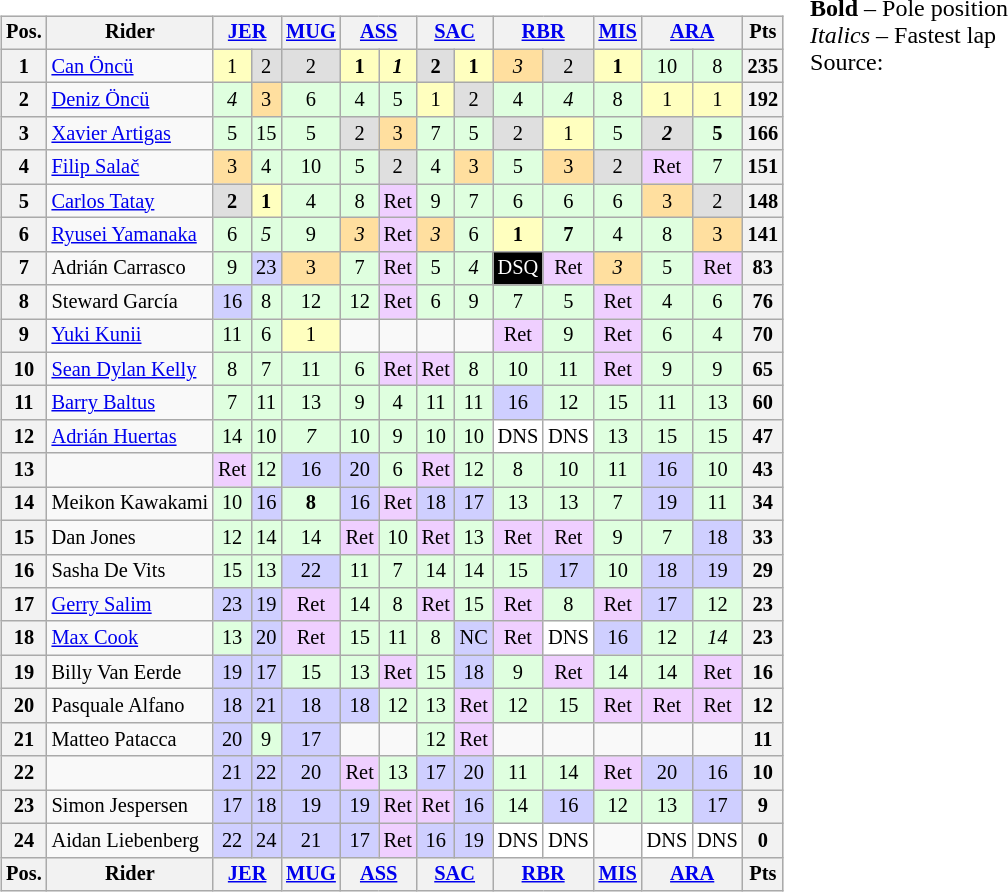<table>
<tr>
<td><br><table class="wikitable" style="font-size:85%; text-align:center">
<tr valign="top">
<th valign="middle">Pos.</th>
<th valign="middle">Rider</th>
<th colspan=2><a href='#'>JER</a><br></th>
<th><a href='#'>MUG</a><br></th>
<th colspan=2><a href='#'>ASS</a><br></th>
<th colspan=2><a href='#'>SAC</a><br></th>
<th colspan=2><a href='#'>RBR</a><br></th>
<th><a href='#'>MIS</a><br></th>
<th colspan=2><a href='#'>ARA</a><br></th>
<th valign="middle">Pts</th>
</tr>
<tr>
<th>1</th>
<td align=left> <a href='#'>Can Öncü</a></td>
<td style="background:#ffffbf;">1</td>
<td style="background:#dfdfdf;">2</td>
<td style="background:#dfdfdf;">2</td>
<td style="background:#ffffbf;"><strong>1</strong></td>
<td style="background:#ffffbf;"><strong><em>1</em></strong></td>
<td style="background:#dfdfdf;"><strong>2</strong></td>
<td style="background:#ffffbf;"><strong>1</strong></td>
<td style="background:#ffdf9f;"><em>3</em></td>
<td style="background:#dfdfdf;">2</td>
<td style="background:#ffffbf;"><strong>1</strong></td>
<td style="background:#dfffdf;">10</td>
<td style="background:#dfffdf;">8</td>
<th>235</th>
</tr>
<tr>
<th>2</th>
<td align=left> <a href='#'>Deniz Öncü</a></td>
<td style="background:#dfffdf;"><em>4</em></td>
<td style="background:#ffdf9f;">3</td>
<td style="background:#dfffdf;">6</td>
<td style="background:#dfffdf;">4</td>
<td style="background:#dfffdf;">5</td>
<td style="background:#ffffbf;">1</td>
<td style="background:#dfdfdf;">2</td>
<td style="background:#dfffdf;">4</td>
<td style="background:#dfffdf;"><em>4</em></td>
<td style="background:#dfffdf;">8</td>
<td style="background:#ffffbf;">1</td>
<td style="background:#ffffbf;">1</td>
<th>192</th>
</tr>
<tr>
<th>3</th>
<td align=left> <a href='#'>Xavier Artigas</a></td>
<td style="background:#dfffdf;">5</td>
<td style="background:#dfffdf;">15</td>
<td style="background:#dfffdf;">5</td>
<td style="background:#dfdfdf;">2</td>
<td style="background:#ffdf9f;">3</td>
<td style="background:#dfffdf;">7</td>
<td style="background:#dfffdf;">5</td>
<td style="background:#dfdfdf;">2</td>
<td style="background:#ffffbf;">1</td>
<td style="background:#dfffdf;">5</td>
<td style="background:#dfdfdf;"><strong><em>2</em></strong></td>
<td style="background:#dfffdf;"><strong>5</strong></td>
<th>166</th>
</tr>
<tr>
<th>4</th>
<td align=left> <a href='#'>Filip Salač</a></td>
<td style="background:#ffdf9f;">3</td>
<td style="background:#dfffdf;">4</td>
<td style="background:#dfffdf;">10</td>
<td style="background:#dfffdf;">5</td>
<td style="background:#dfdfdf;">2</td>
<td style="background:#dfffdf;">4</td>
<td style="background:#ffdf9f;">3</td>
<td style="background:#dfffdf;">5</td>
<td style="background:#ffdf9f;">3</td>
<td style="background:#dfdfdf;">2</td>
<td style="background:#efcfff;">Ret</td>
<td style="background:#dfffdf;">7</td>
<th>151</th>
</tr>
<tr>
<th>5</th>
<td align=left> <a href='#'>Carlos Tatay</a></td>
<td style="background:#dfdfdf;"><strong>2</strong></td>
<td style="background:#ffffbf;"><strong>1</strong></td>
<td style="background:#dfffdf;">4</td>
<td style="background:#dfffdf;">8</td>
<td style="background:#efcfff;">Ret</td>
<td style="background:#dfffdf;">9</td>
<td style="background:#dfffdf;">7</td>
<td style="background:#dfffdf;">6</td>
<td style="background:#dfffdf;">6</td>
<td style="background:#dfffdf;">6</td>
<td style="background:#ffdf9f;">3</td>
<td style="background:#dfdfdf;">2</td>
<th>148</th>
</tr>
<tr>
<th>6</th>
<td align=left> <a href='#'>Ryusei Yamanaka</a></td>
<td style="background:#dfffdf;">6</td>
<td style="background:#dfffdf;"><em>5</em></td>
<td style="background:#dfffdf;">9</td>
<td style="background:#ffdf9f;"><em>3</em></td>
<td style="background:#efcfff;">Ret</td>
<td style="background:#ffdf9f;"><em>3</em></td>
<td style="background:#dfffdf;">6</td>
<td style="background:#ffffbf;"><strong>1</strong></td>
<td style="background:#dfffdf;"><strong>7</strong></td>
<td style="background:#dfffdf;">4</td>
<td style="background:#dfffdf;">8</td>
<td style="background:#ffdf9f;">3</td>
<th>141</th>
</tr>
<tr>
<th>7</th>
<td align=left> Adrián Carrasco</td>
<td style="background:#dfffdf;">9</td>
<td style="background:#cfcfff;">23</td>
<td style="background:#ffdf9f;">3</td>
<td style="background:#dfffdf;">7</td>
<td style="background:#efcfff;">Ret</td>
<td style="background:#dfffdf;">5</td>
<td style="background:#dfffdf;"><em>4</em></td>
<td style="background:#000000;color:#ffffff">DSQ</td>
<td style="background:#efcfff;">Ret</td>
<td style="background:#ffdf9f;"><em>3</em></td>
<td style="background:#dfffdf;">5</td>
<td style="background:#efcfff;">Ret</td>
<th>83</th>
</tr>
<tr>
<th>8</th>
<td align=left> Steward García</td>
<td style="background:#cfcfff;">16</td>
<td style="background:#dfffdf;">8</td>
<td style="background:#dfffdf;">12</td>
<td style="background:#dfffdf;">12</td>
<td style="background:#efcfff;">Ret</td>
<td style="background:#dfffdf;">6</td>
<td style="background:#dfffdf;">9</td>
<td style="background:#dfffdf;">7</td>
<td style="background:#dfffdf;">5</td>
<td style="background:#efcfff;">Ret</td>
<td style="background:#dfffdf;">4</td>
<td style="background:#dfffdf;">6</td>
<th>76</th>
</tr>
<tr>
<th>9</th>
<td align=left> <a href='#'>Yuki Kunii</a></td>
<td style="background:#dfffdf;">11</td>
<td style="background:#dfffdf;">6</td>
<td style="background:#ffffbf;">1</td>
<td></td>
<td></td>
<td></td>
<td></td>
<td style="background:#efcfff;">Ret</td>
<td style="background:#dfffdf;">9</td>
<td style="background:#efcfff;">Ret</td>
<td style="background:#dfffdf;">6</td>
<td style="background:#dfffdf;">4</td>
<th>70</th>
</tr>
<tr>
<th>10</th>
<td align=left> <a href='#'>Sean Dylan Kelly</a></td>
<td style="background:#dfffdf;">8</td>
<td style="background:#dfffdf;">7</td>
<td style="background:#dfffdf;">11</td>
<td style="background:#dfffdf;">6</td>
<td style="background:#efcfff;">Ret</td>
<td style="background:#efcfff;">Ret</td>
<td style="background:#dfffdf;">8</td>
<td style="background:#dfffdf;">10</td>
<td style="background:#dfffdf;">11</td>
<td style="background:#efcfff;">Ret</td>
<td style="background:#dfffdf;">9</td>
<td style="background:#dfffdf;">9</td>
<th>65</th>
</tr>
<tr>
<th>11</th>
<td align=left> <a href='#'>Barry Baltus</a></td>
<td style="background:#dfffdf;">7</td>
<td style="background:#dfffdf;">11</td>
<td style="background:#dfffdf;">13</td>
<td style="background:#dfffdf;">9</td>
<td style="background:#dfffdf;">4</td>
<td style="background:#dfffdf;">11</td>
<td style="background:#dfffdf;">11</td>
<td style="background:#cfcfff;">16</td>
<td style="background:#dfffdf;">12</td>
<td style="background:#dfffdf;">15</td>
<td style="background:#dfffdf;">11</td>
<td style="background:#dfffdf;">13</td>
<th>60</th>
</tr>
<tr>
<th>12</th>
<td align=left> <a href='#'>Adrián Huertas</a></td>
<td style="background:#dfffdf;">14</td>
<td style="background:#dfffdf;">10</td>
<td style="background:#dfffdf;"><em>7</em></td>
<td style="background:#dfffdf;">10</td>
<td style="background:#dfffdf;">9</td>
<td style="background:#dfffdf;">10</td>
<td style="background:#dfffdf;">10</td>
<td style="background:#ffffff;">DNS</td>
<td style="background:#ffffff;">DNS</td>
<td style="background:#dfffdf;">13</td>
<td style="background:#dfffdf;">15</td>
<td style="background:#dfffdf;">15</td>
<th>47</th>
</tr>
<tr>
<th>13</th>
<td align=left></td>
<td style="background:#efcfff;">Ret</td>
<td style="background:#dfffdf;">12</td>
<td style="background:#cfcfff;">16</td>
<td style="background:#cfcfff;">20</td>
<td style="background:#dfffdf;">6</td>
<td style="background:#efcfff;">Ret</td>
<td style="background:#dfffdf;">12</td>
<td style="background:#dfffdf;">8</td>
<td style="background:#dfffdf;">10</td>
<td style="background:#dfffdf;">11</td>
<td style="background:#cfcfff;">16</td>
<td style="background:#dfffdf;">10</td>
<th>43</th>
</tr>
<tr>
<th>14</th>
<td align=left> Meikon Kawakami</td>
<td style="background:#dfffdf;">10</td>
<td style="background:#cfcfff;">16</td>
<td style="background:#dfffdf;"><strong>8</strong></td>
<td style="background:#cfcfff;">16</td>
<td style="background:#efcfff;">Ret</td>
<td style="background:#cfcfff;">18</td>
<td style="background:#cfcfff;">17</td>
<td style="background:#dfffdf;">13</td>
<td style="background:#dfffdf;">13</td>
<td style="background:#dfffdf;">7</td>
<td style="background:#cfcfff;">19</td>
<td style="background:#dfffdf;">11</td>
<th>34</th>
</tr>
<tr>
<th>15</th>
<td align=left> Dan Jones</td>
<td style="background:#dfffdf;">12</td>
<td style="background:#dfffdf;">14</td>
<td style="background:#dfffdf;">14</td>
<td style="background:#efcfff;">Ret</td>
<td style="background:#dfffdf;">10</td>
<td style="background:#efcfff;">Ret</td>
<td style="background:#dfffdf;">13</td>
<td style="background:#efcfff;">Ret</td>
<td style="background:#efcfff;">Ret</td>
<td style="background:#dfffdf;">9</td>
<td style="background:#dfffdf;">7</td>
<td style="background:#cfcfff;">18</td>
<th>33</th>
</tr>
<tr>
<th>16</th>
<td align=left> Sasha De Vits</td>
<td style="background:#dfffdf;">15</td>
<td style="background:#dfffdf;">13</td>
<td style="background:#cfcfff;">22</td>
<td style="background:#dfffdf;">11</td>
<td style="background:#dfffdf;">7</td>
<td style="background:#dfffdf;">14</td>
<td style="background:#dfffdf;">14</td>
<td style="background:#dfffdf;">15</td>
<td style="background:#cfcfff;">17</td>
<td style="background:#dfffdf;">10</td>
<td style="background:#cfcfff;">18</td>
<td style="background:#cfcfff;">19</td>
<th>29</th>
</tr>
<tr>
<th>17</th>
<td align=left> <a href='#'>Gerry Salim</a></td>
<td style="background:#cfcfff;">23</td>
<td style="background:#cfcfff;">19</td>
<td style="background:#efcfff;">Ret</td>
<td style="background:#dfffdf;">14</td>
<td style="background:#dfffdf;">8</td>
<td style="background:#efcfff;">Ret</td>
<td style="background:#dfffdf;">15</td>
<td style="background:#efcfff;">Ret</td>
<td style="background:#dfffdf;">8</td>
<td style="background:#efcfff;">Ret</td>
<td style="background:#cfcfff;">17</td>
<td style="background:#dfffdf;">12</td>
<th>23</th>
</tr>
<tr>
<th>18</th>
<td align=left> <a href='#'>Max Cook</a></td>
<td style="background:#dfffdf;">13</td>
<td style="background:#cfcfff;">20</td>
<td style="background:#efcfff;">Ret</td>
<td style="background:#dfffdf;">15</td>
<td style="background:#dfffdf;">11</td>
<td style="background:#dfffdf;">8</td>
<td style="background:#cfcfff;">NC</td>
<td style="background:#efcfff;">Ret</td>
<td style="background:#ffffff;">DNS</td>
<td style="background:#cfcfff;">16</td>
<td style="background:#dfffdf;">12</td>
<td style="background:#dfffdf;"><em>14</em></td>
<th>23</th>
</tr>
<tr>
<th>19</th>
<td align=left> Billy Van Eerde</td>
<td style="background:#cfcfff;">19</td>
<td style="background:#cfcfff;">17</td>
<td style="background:#dfffdf;">15</td>
<td style="background:#dfffdf;">13</td>
<td style="background:#efcfff;">Ret</td>
<td style="background:#dfffdf;">15</td>
<td style="background:#cfcfff;">18</td>
<td style="background:#dfffdf;">9</td>
<td style="background:#efcfff;">Ret</td>
<td style="background:#dfffdf;">14</td>
<td style="background:#dfffdf;">14</td>
<td style="background:#efcfff;">Ret</td>
<th>16</th>
</tr>
<tr>
<th>20</th>
<td align=left> Pasquale Alfano</td>
<td style="background:#cfcfff;">18</td>
<td style="background:#cfcfff;">21</td>
<td style="background:#cfcfff;">18</td>
<td style="background:#cfcfff;">18</td>
<td style="background:#dfffdf;">12</td>
<td style="background:#dfffdf;">13</td>
<td style="background:#efcfff;">Ret</td>
<td style="background:#dfffdf;">12</td>
<td style="background:#dfffdf;">15</td>
<td style="background:#efcfff;">Ret</td>
<td style="background:#efcfff;">Ret</td>
<td style="background:#efcfff;">Ret</td>
<th>12</th>
</tr>
<tr>
<th>21</th>
<td align=left> Matteo Patacca</td>
<td style="background:#cfcfff;">20</td>
<td style="background:#dfffdf;">9</td>
<td style="background:#cfcfff;">17</td>
<td></td>
<td></td>
<td style="background:#dfffdf;">12</td>
<td style="background:#efcfff;">Ret</td>
<td></td>
<td></td>
<td></td>
<td></td>
<td></td>
<th>11</th>
</tr>
<tr>
<th>22</th>
<td align=left></td>
<td style="background:#cfcfff;">21</td>
<td style="background:#cfcfff;">22</td>
<td style="background:#cfcfff;">20</td>
<td style="background:#efcfff;">Ret</td>
<td style="background:#dfffdf;">13</td>
<td style="background:#cfcfff;">17</td>
<td style="background:#cfcfff;">20</td>
<td style="background:#dfffdf;">11</td>
<td style="background:#dfffdf;">14</td>
<td style="background:#efcfff;">Ret</td>
<td style="background:#cfcfff;">20</td>
<td style="background:#cfcfff;">16</td>
<th>10</th>
</tr>
<tr>
<th>23</th>
<td align=left> Simon Jespersen</td>
<td style="background:#cfcfff;">17</td>
<td style="background:#cfcfff;">18</td>
<td style="background:#cfcfff;">19</td>
<td style="background:#cfcfff;">19</td>
<td style="background:#efcfff;">Ret</td>
<td style="background:#efcfff;">Ret</td>
<td style="background:#cfcfff;">16</td>
<td style="background:#dfffdf;">14</td>
<td style="background:#cfcfff;">16</td>
<td style="background:#dfffdf;">12</td>
<td style="background:#dfffdf;">13</td>
<td style="background:#cfcfff;">17</td>
<th>9</th>
</tr>
<tr>
<th>24</th>
<td align=left> Aidan Liebenberg</td>
<td style="background:#cfcfff;">22</td>
<td style="background:#cfcfff;">24</td>
<td style="background:#cfcfff;">21</td>
<td style="background:#cfcfff;">17</td>
<td style="background:#efcfff;">Ret</td>
<td style="background:#cfcfff;">16</td>
<td style="background:#cfcfff;">19</td>
<td style="background:#ffffff;">DNS</td>
<td style="background:#ffffff;">DNS</td>
<td></td>
<td style="background:#ffffff;">DNS</td>
<td style="background:#ffffff;">DNS</td>
<th>0</th>
</tr>
<tr>
<th valign="middle">Pos.</th>
<th valign="middle">Rider</th>
<th colspan=2><a href='#'>JER</a><br></th>
<th><a href='#'>MUG</a><br></th>
<th colspan=2><a href='#'>ASS</a><br></th>
<th colspan=2><a href='#'>SAC</a><br></th>
<th colspan=2><a href='#'>RBR</a><br></th>
<th><a href='#'>MIS</a><br></th>
<th colspan=2><a href='#'>ARA</a><br></th>
<th valign="middle">Pts</th>
</tr>
</table>
</td>
<td valign="top"><br>
<span><strong>Bold</strong> – Pole position<br><em>Italics</em> – Fastest lap<br>Source:</span></td>
</tr>
</table>
